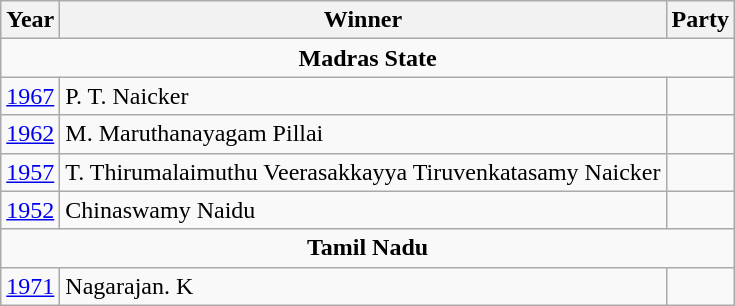<table class="wikitable sortable">
<tr>
<th>Year</th>
<th>Winner</th>
<th colspan="2">Party</th>
</tr>
<tr>
<td style="text-align: center;" colspan="4"><strong>Madras State</strong></td>
</tr>
<tr>
<td><a href='#'>1967</a></td>
<td>P. T. Naicker</td>
<td></td>
</tr>
<tr>
<td><a href='#'>1962</a></td>
<td>M. Maruthanayagam Pillai</td>
<td></td>
</tr>
<tr>
<td><a href='#'>1957</a></td>
<td>T. Thirumalaimuthu Veerasakkayya Tiruvenkatasamy Naicker</td>
<td></td>
</tr>
<tr>
<td><a href='#'>1952</a></td>
<td>Chinaswamy Naidu</td>
<td></td>
</tr>
<tr>
<td style="text-align: center;" colspan="4"><strong>Tamil Nadu</strong></td>
</tr>
<tr>
<td><a href='#'>1971</a></td>
<td>Nagarajan. K</td>
<td></td>
</tr>
</table>
